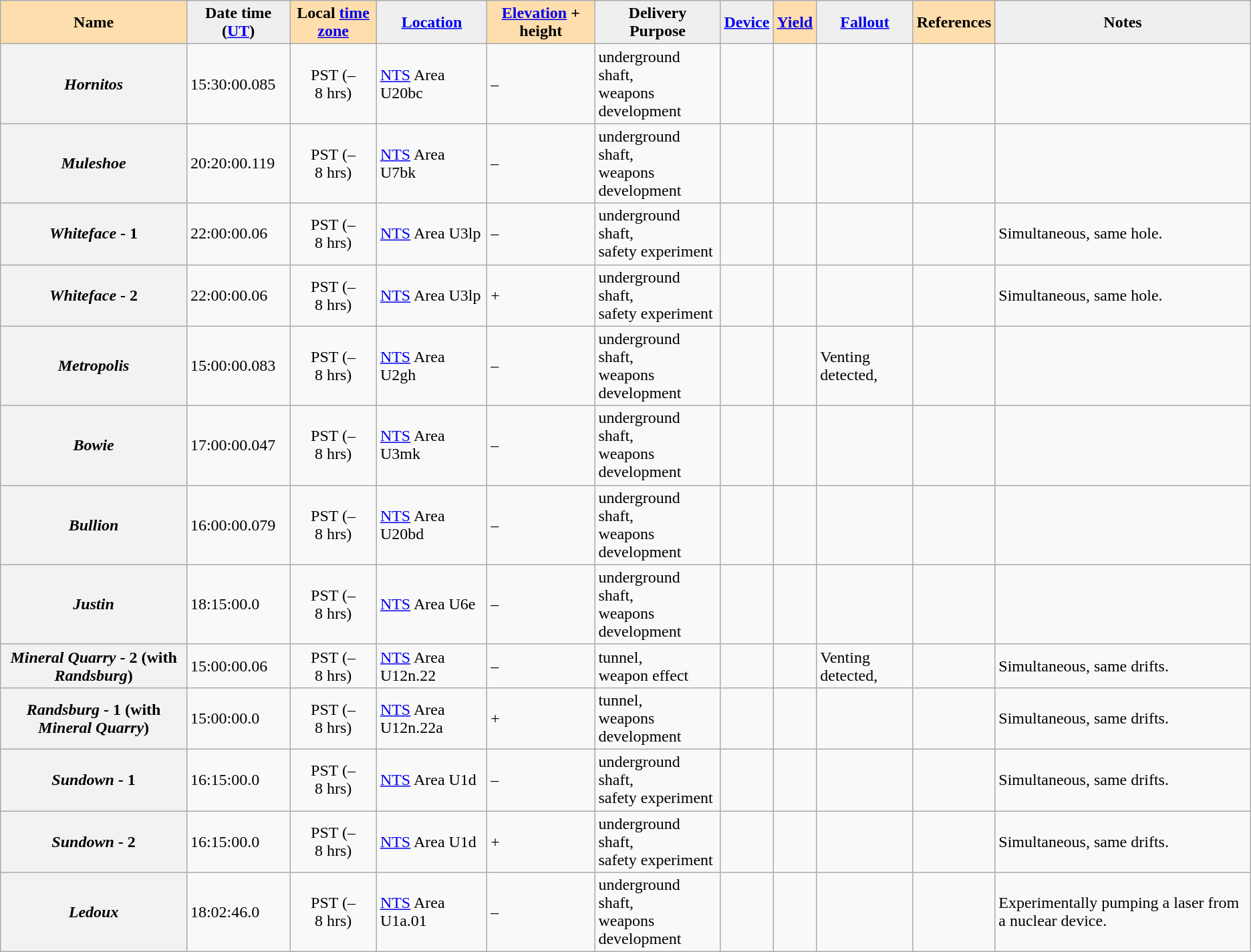<table class="wikitable sortable">
<tr>
<th style="background:#ffdead;">Name </th>
<th style="background:#efefef;">Date time (<a href='#'>UT</a>)</th>
<th style="background:#ffdead;">Local <a href='#'>time zone</a></th>
<th style="background:#efefef;"><a href='#'>Location</a></th>
<th style="background:#ffdead;"><a href='#'>Elevation</a> + height </th>
<th style="background:#efefef;">Delivery <br>Purpose </th>
<th style="background:#efefef;"><a href='#'>Device</a></th>
<th style="background:#ffdead;"><a href='#'>Yield</a></th>
<th style="background:#efefef;" class="unsortable"><a href='#'>Fallout</a></th>
<th style="background:#ffdead;" class="unsortable">References</th>
<th style="background:#efefef;" class="unsortable">Notes</th>
</tr>
<tr>
<th><em>Hornitos</em></th>
<td> 15:30:00.085</td>
<td style="text-align:center;">PST (–8 hrs)<br></td>
<td><a href='#'>NTS</a> Area U20bc </td>
<td>–</td>
<td>underground shaft,<br>weapons development</td>
<td></td>
<td style="text-align:center;"></td>
<td></td>
<td></td>
<td></td>
</tr>
<tr>
<th><em>Muleshoe</em></th>
<td> 20:20:00.119</td>
<td style="text-align:center;">PST (–8 hrs)<br></td>
<td><a href='#'>NTS</a> Area U7bk </td>
<td>–</td>
<td>underground shaft,<br>weapons development</td>
<td></td>
<td style="text-align:center;"></td>
<td></td>
<td></td>
<td></td>
</tr>
<tr>
<th><em>Whiteface</em> - 1</th>
<td> 22:00:00.06</td>
<td style="text-align:center;">PST (–8 hrs)<br></td>
<td><a href='#'>NTS</a> Area U3lp </td>
<td>–</td>
<td>underground shaft,<br>safety experiment</td>
<td></td>
<td style="text-align:center;"></td>
<td></td>
<td></td>
<td>Simultaneous, same hole.</td>
</tr>
<tr>
<th><em>Whiteface</em> - 2</th>
<td> 22:00:00.06</td>
<td style="text-align:center;">PST (–8 hrs)<br></td>
<td><a href='#'>NTS</a> Area U3lp </td>
<td> +</td>
<td>underground shaft,<br>safety experiment</td>
<td></td>
<td style="text-align:center;"></td>
<td></td>
<td></td>
<td>Simultaneous, same hole.</td>
</tr>
<tr>
<th><em>Metropolis</em></th>
<td> 15:00:00.083</td>
<td style="text-align:center;">PST (–8 hrs)<br></td>
<td><a href='#'>NTS</a> Area U2gh </td>
<td>–</td>
<td>underground shaft,<br>weapons development</td>
<td></td>
<td style="text-align:center;"></td>
<td>Venting detected, </td>
<td></td>
<td></td>
</tr>
<tr>
<th><em>Bowie</em></th>
<td> 17:00:00.047</td>
<td style="text-align:center;">PST (–8 hrs)<br></td>
<td><a href='#'>NTS</a> Area U3mk </td>
<td>–</td>
<td>underground shaft,<br>weapons development</td>
<td></td>
<td style="text-align:center;"></td>
<td></td>
<td></td>
<td></td>
</tr>
<tr>
<th><em>Bullion</em></th>
<td> 16:00:00.079</td>
<td style="text-align:center;">PST (–8 hrs)<br></td>
<td><a href='#'>NTS</a> Area U20bd </td>
<td>–</td>
<td>underground shaft,<br>weapons development</td>
<td></td>
<td style="text-align:center;"></td>
<td></td>
<td></td>
<td></td>
</tr>
<tr>
<th><em>Justin</em></th>
<td> 18:15:00.0</td>
<td style="text-align:center;">PST (–8 hrs)<br></td>
<td><a href='#'>NTS</a> Area U6e </td>
<td>–</td>
<td>underground shaft,<br>weapons development</td>
<td></td>
<td style="text-align:center;"></td>
<td></td>
<td></td>
<td></td>
</tr>
<tr>
<th><em>Mineral Quarry</em> - 2  (with <em>Randsburg</em>)</th>
<td> 15:00:00.06</td>
<td style="text-align:center;">PST (–8 hrs)<br></td>
<td><a href='#'>NTS</a> Area U12n.22 </td>
<td>–</td>
<td>tunnel,<br>weapon effect</td>
<td></td>
<td style="text-align:center;"></td>
<td>Venting detected, </td>
<td></td>
<td>Simultaneous, same drifts.</td>
</tr>
<tr>
<th><em>Randsburg</em> - 1  (with <em>Mineral Quarry</em>)</th>
<td> 15:00:00.0</td>
<td style="text-align:center;">PST (–8 hrs)<br></td>
<td><a href='#'>NTS</a> Area U12n.22a </td>
<td> +</td>
<td>tunnel,<br>weapons development</td>
<td></td>
<td style="text-align:center;"></td>
<td></td>
<td></td>
<td>Simultaneous, same drifts.</td>
</tr>
<tr>
<th><em>Sundown</em> - 1</th>
<td> 16:15:00.0</td>
<td style="text-align:center;">PST (–8 hrs)<br></td>
<td><a href='#'>NTS</a> Area U1d </td>
<td>–</td>
<td>underground shaft,<br>safety experiment</td>
<td></td>
<td style="text-align:center;"></td>
<td></td>
<td></td>
<td>Simultaneous, same drifts.</td>
</tr>
<tr>
<th><em>Sundown</em> - 2</th>
<td> 16:15:00.0</td>
<td style="text-align:center;">PST (–8 hrs)<br></td>
<td><a href='#'>NTS</a> Area U1d </td>
<td> +</td>
<td>underground shaft,<br>safety experiment</td>
<td></td>
<td style="text-align:center;"></td>
<td></td>
<td></td>
<td>Simultaneous, same drifts.</td>
</tr>
<tr>
<th><em>Ledoux</em></th>
<td> 18:02:46.0</td>
<td style="text-align:center;">PST (–8 hrs)<br></td>
<td><a href='#'>NTS</a> Area U1a.01 </td>
<td>–</td>
<td>underground shaft,<br>weapons development</td>
<td></td>
<td style="text-align:center;"></td>
<td></td>
<td></td>
<td>Experimentally pumping a laser from a nuclear device.</td>
</tr>
</table>
